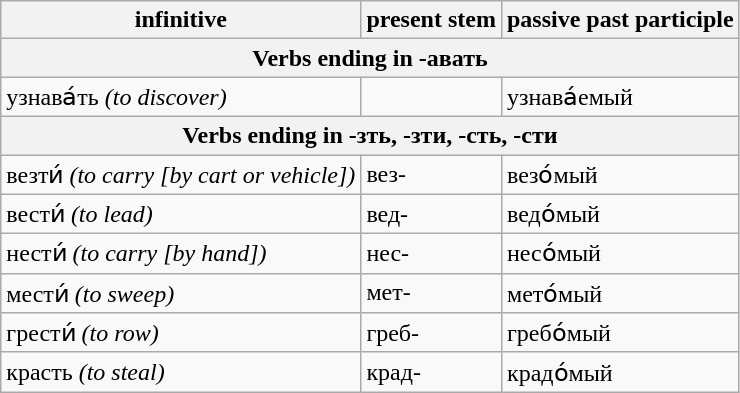<table class="wikitable">
<tr>
<th>infinitive</th>
<th>present stem</th>
<th>passive past participle</th>
</tr>
<tr>
<th colspan="3">Verbs ending in -авать</th>
</tr>
<tr>
<td>узнава́ть <em>(to discover)</em></td>
<td></td>
<td>узнава́е<span>м</span>ый</td>
</tr>
<tr>
<th colspan="3">Verbs ending in -зть, -зти, -сть, -сти</th>
</tr>
<tr>
<td>везти́ <em>(to carry [by cart or vehicle])</em></td>
<td>вез-</td>
<td>вез<span>о́м</span>ый</td>
</tr>
<tr>
<td>вести́ <em>(to lead)</em></td>
<td>вед-</td>
<td>вед<span>о́м</span>ый</td>
</tr>
<tr>
<td>нести́ <em>(to carry [by hand])</em></td>
<td>нес-</td>
<td>нес<span>о́м</span>ый</td>
</tr>
<tr>
<td>мести́ <em>(to sweep)</em></td>
<td>мет-</td>
<td>мет<span>о́м</span>ый</td>
</tr>
<tr>
<td>грести́ <em>(to row)</em></td>
<td>греб-</td>
<td>греб<span>о́м</span>ый</td>
</tr>
<tr>
<td>красть <em>(to steal)</em></td>
<td>крад-</td>
<td>крад<span>о́м</span>ый</td>
</tr>
</table>
